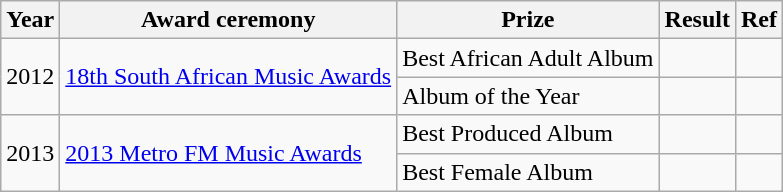<table class ="wikitable">
<tr>
<th>Year</th>
<th>Award ceremony</th>
<th>Prize</th>
<th>Result</th>
<th>Ref</th>
</tr>
<tr>
<td rowspan="2">2012</td>
<td rowspan="2"><a href='#'>18th South African Music Awards</a></td>
<td>Best African Adult Album</td>
<td></td>
<td></td>
</tr>
<tr>
<td>Album of the Year</td>
<td></td>
<td></td>
</tr>
<tr>
<td rowspan="2">2013</td>
<td rowspan="2"><a href='#'>2013 Metro FM Music Awards</a></td>
<td>Best Produced Album</td>
<td></td>
<td></td>
</tr>
<tr>
<td>Best Female Album</td>
<td></td>
<td></td>
</tr>
</table>
